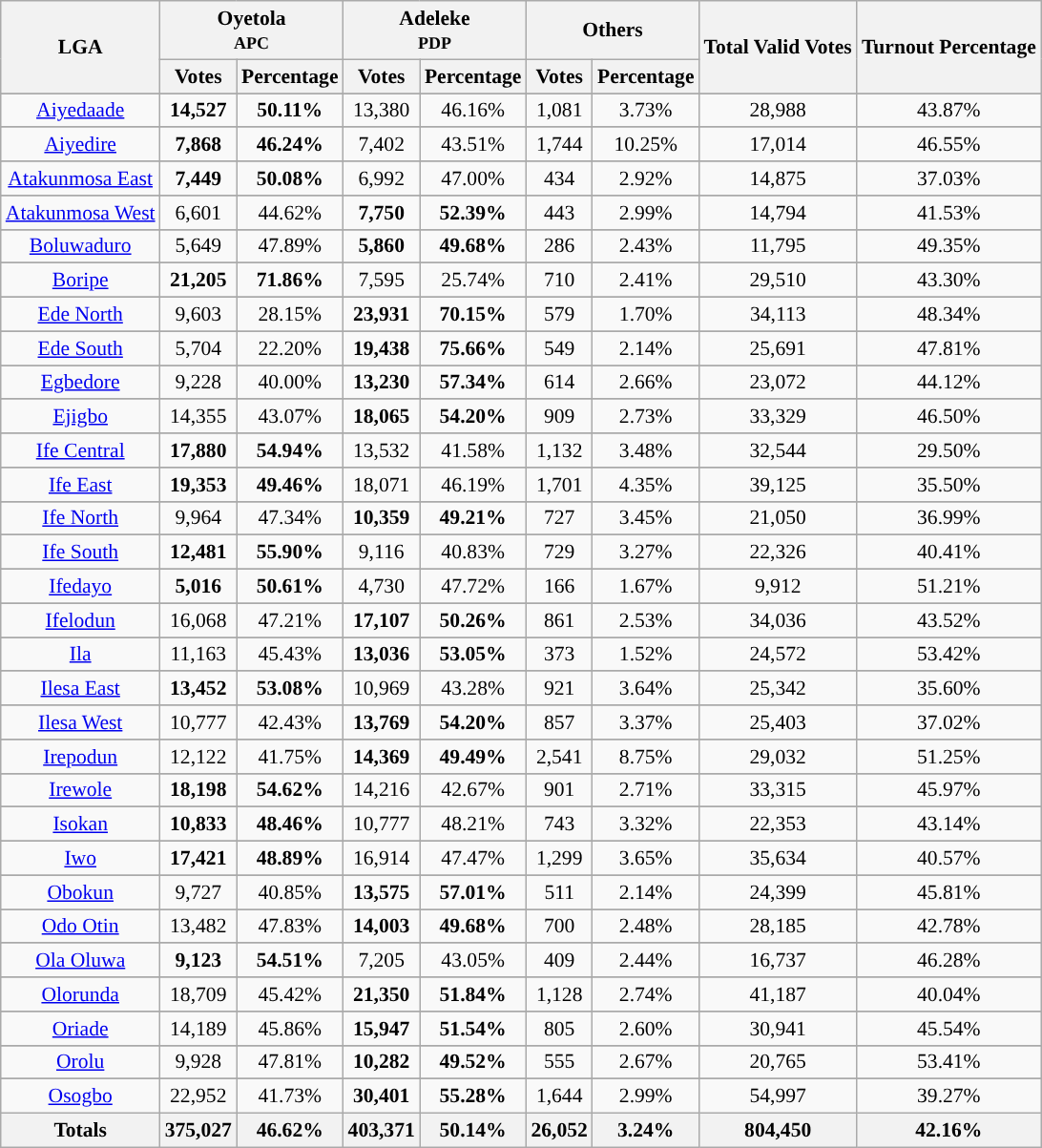<table class="wikitable sortable" style=" font-size: 90%">
<tr>
<th rowspan="2">LGA</th>
<th colspan="2">Oyetola<br><small>APC</small></th>
<th colspan="2">Adeleke<br><small>PDP</small></th>
<th colspan="2">Others</th>
<th rowspan="2">Total Valid Votes</th>
<th rowspan="2">Turnout Percentage</th>
</tr>
<tr>
<th>Votes</th>
<th>Percentage</th>
<th>Votes</th>
<th>Percentage</th>
<th>Votes</th>
<th>Percentage</th>
</tr>
<tr>
</tr>
<tr style="background-color:#">
<td align="center"><a href='#'>Aiyedaade</a></td>
<td align="center"><strong>14,527</strong></td>
<td align="center"><strong>50.11%</strong></td>
<td align="center">13,380</td>
<td align="center">46.16%</td>
<td align="center">1,081</td>
<td align="center">3.73%</td>
<td align="center">28,988</td>
<td align="center">43.87%</td>
</tr>
<tr>
</tr>
<tr style="background-color:#">
<td align="center"><a href='#'>Aiyedire</a></td>
<td align="center"><strong>7,868</strong></td>
<td align="center"><strong>46.24%</strong></td>
<td align="center">7,402</td>
<td align="center">43.51%</td>
<td align="center">1,744</td>
<td align="center">10.25%</td>
<td align="center">17,014</td>
<td align="center">46.55%</td>
</tr>
<tr>
</tr>
<tr style="background-color:#">
<td align="center"><a href='#'>Atakunmosa East</a></td>
<td align="center"><strong>7,449</strong></td>
<td align="center"><strong>50.08%</strong></td>
<td align="center">6,992</td>
<td align="center">47.00%</td>
<td align="center">434</td>
<td align="center">2.92%</td>
<td align="center">14,875</td>
<td align="center">37.03%</td>
</tr>
<tr>
</tr>
<tr style="background-color:#">
<td align="center"><a href='#'>Atakunmosa West</a></td>
<td align="center">6,601</td>
<td align="center">44.62%</td>
<td align="center"><strong>7,750</strong></td>
<td align="center"><strong>52.39%</strong></td>
<td align="center">443</td>
<td align="center">2.99%</td>
<td align="center">14,794</td>
<td align="center">41.53%</td>
</tr>
<tr>
</tr>
<tr style="background-color:#">
<td align="center"><a href='#'>Boluwaduro</a></td>
<td align="center">5,649</td>
<td align="center">47.89%</td>
<td align="center"><strong>5,860</strong></td>
<td align="center"><strong>49.68%</strong></td>
<td align="center">286</td>
<td align="center">2.43%</td>
<td align="center">11,795</td>
<td align="center">49.35%</td>
</tr>
<tr>
</tr>
<tr style="background-color:#">
<td align="center"><a href='#'>Boripe</a></td>
<td align="center"><strong>21,205</strong></td>
<td align="center"><strong>71.86%</strong></td>
<td align="center">7,595</td>
<td align="center">25.74%</td>
<td align="center">710</td>
<td align="center">2.41%</td>
<td align="center">29,510</td>
<td align="center">43.30%</td>
</tr>
<tr>
</tr>
<tr style="background-color:#">
<td align="center"><a href='#'>Ede North</a></td>
<td align="center">9,603</td>
<td align="center">28.15%</td>
<td align="center"><strong>23,931</strong></td>
<td align="center"><strong>70.15%</strong></td>
<td align="center">579</td>
<td align="center">1.70%</td>
<td align="center">34,113</td>
<td align="center">48.34%</td>
</tr>
<tr>
</tr>
<tr style="background-color:#">
<td align="center"><a href='#'>Ede South</a></td>
<td align="center">5,704</td>
<td align="center">22.20%</td>
<td align="center"><strong>19,438</strong></td>
<td align="center"><strong>75.66%</strong></td>
<td align="center">549</td>
<td align="center">2.14%</td>
<td align="center">25,691</td>
<td align="center">47.81%</td>
</tr>
<tr>
</tr>
<tr style="background-color:#">
<td align="center"><a href='#'>Egbedore</a></td>
<td align="center">9,228</td>
<td align="center">40.00%</td>
<td align="center"><strong>13,230</strong></td>
<td align="center"><strong>57.34%</strong></td>
<td align="center">614</td>
<td align="center">2.66%</td>
<td align="center">23,072</td>
<td align="center">44.12%</td>
</tr>
<tr>
</tr>
<tr style="background-color:#">
<td align="center"><a href='#'>Ejigbo</a></td>
<td align="center">14,355</td>
<td align="center">43.07%</td>
<td align="center"><strong>18,065</strong></td>
<td align="center"><strong>54.20%</strong></td>
<td align="center">909</td>
<td align="center">2.73%</td>
<td align="center">33,329</td>
<td align="center">46.50%</td>
</tr>
<tr>
</tr>
<tr style="background-color:#">
<td align="center"><a href='#'>Ife Central</a></td>
<td align="center"><strong>17,880</strong></td>
<td align="center"><strong>54.94%</strong></td>
<td align="center">13,532</td>
<td align="center">41.58%</td>
<td align="center">1,132</td>
<td align="center">3.48%</td>
<td align="center">32,544</td>
<td align="center">29.50%</td>
</tr>
<tr>
</tr>
<tr style="background-color:#">
<td align="center"><a href='#'>Ife East</a></td>
<td align="center"><strong>19,353</strong></td>
<td align="center"><strong>49.46%</strong></td>
<td align="center">18,071</td>
<td align="center">46.19%</td>
<td align="center">1,701</td>
<td align="center">4.35%</td>
<td align="center">39,125</td>
<td align="center">35.50%</td>
</tr>
<tr>
</tr>
<tr style="background-color:#">
<td align="center"><a href='#'>Ife North</a></td>
<td align="center">9,964</td>
<td align="center">47.34%</td>
<td align="center"><strong>10,359</strong></td>
<td align="center"><strong>49.21%</strong></td>
<td align="center">727</td>
<td align="center">3.45%</td>
<td align="center">21,050</td>
<td align="center">36.99%</td>
</tr>
<tr>
</tr>
<tr style="background-color:#">
<td align="center"><a href='#'>Ife South</a></td>
<td align="center"><strong>12,481</strong></td>
<td align="center"><strong>55.90%</strong></td>
<td align="center">9,116</td>
<td align="center">40.83%</td>
<td align="center">729</td>
<td align="center">3.27%</td>
<td align="center">22,326</td>
<td align="center">40.41%</td>
</tr>
<tr>
</tr>
<tr style="background-color:#">
<td align="center"><a href='#'>Ifedayo</a></td>
<td align="center"><strong>5,016</strong></td>
<td align="center"><strong>50.61%</strong></td>
<td align="center">4,730</td>
<td align="center">47.72%</td>
<td align="center">166</td>
<td align="center">1.67%</td>
<td align="center">9,912</td>
<td align="center">51.21%</td>
</tr>
<tr>
</tr>
<tr style="background-color:#">
<td align="center"><a href='#'>Ifelodun</a></td>
<td align="center">16,068</td>
<td align="center">47.21%</td>
<td align="center"><strong>17,107</strong></td>
<td align="center"><strong>50.26%</strong></td>
<td align="center">861</td>
<td align="center">2.53%</td>
<td align="center">34,036</td>
<td align="center">43.52%</td>
</tr>
<tr>
</tr>
<tr style="background-color:#">
<td align="center"><a href='#'>Ila</a></td>
<td align="center">11,163</td>
<td align="center">45.43%</td>
<td align="center"><strong>13,036</strong></td>
<td align="center"><strong>53.05%</strong></td>
<td align="center">373</td>
<td align="center">1.52%</td>
<td align="center">24,572</td>
<td align="center">53.42%</td>
</tr>
<tr>
</tr>
<tr style="background-color:#">
<td align="center"><a href='#'>Ilesa East</a></td>
<td align="center"><strong>13,452</strong></td>
<td align="center"><strong>53.08%</strong></td>
<td align="center">10,969</td>
<td align="center">43.28%</td>
<td align="center">921</td>
<td align="center">3.64%</td>
<td align="center">25,342</td>
<td align="center">35.60%</td>
</tr>
<tr>
</tr>
<tr style="background-color:#">
<td align="center"><a href='#'>Ilesa West</a></td>
<td align="center">10,777</td>
<td align="center">42.43%</td>
<td align="center"><strong>13,769</strong></td>
<td align="center"><strong>54.20%</strong></td>
<td align="center">857</td>
<td align="center">3.37%</td>
<td align="center">25,403</td>
<td align="center">37.02%</td>
</tr>
<tr>
</tr>
<tr style="background-color:#">
<td align="center"><a href='#'>Irepodun</a></td>
<td align="center">12,122</td>
<td align="center">41.75%</td>
<td align="center"><strong>14,369</strong></td>
<td align="center"><strong>49.49%</strong></td>
<td align="center">2,541</td>
<td align="center">8.75%</td>
<td align="center">29,032</td>
<td align="center">51.25%</td>
</tr>
<tr>
</tr>
<tr style="background-color:#">
<td align="center"><a href='#'>Irewole</a></td>
<td align="center"><strong>18,198</strong></td>
<td align="center"><strong>54.62%</strong></td>
<td align="center">14,216</td>
<td align="center">42.67%</td>
<td align="center">901</td>
<td align="center">2.71%</td>
<td align="center">33,315</td>
<td align="center">45.97%</td>
</tr>
<tr>
</tr>
<tr style="background-color:#">
<td align="center"><a href='#'>Isokan</a></td>
<td align="center"><strong>10,833</strong></td>
<td align="center"><strong>48.46%</strong></td>
<td align="center">10,777</td>
<td align="center">48.21%</td>
<td align="center">743</td>
<td align="center">3.32%</td>
<td align="center">22,353</td>
<td align="center">43.14%</td>
</tr>
<tr>
</tr>
<tr style="background-color:#">
<td align="center"><a href='#'>Iwo</a></td>
<td align="center"><strong>17,421</strong></td>
<td align="center"><strong>48.89%</strong></td>
<td align="center">16,914</td>
<td align="center">47.47%</td>
<td align="center">1,299</td>
<td align="center">3.65%</td>
<td align="center">35,634</td>
<td align="center">40.57%</td>
</tr>
<tr>
</tr>
<tr style="background-color:#">
<td align="center"><a href='#'>Obokun</a></td>
<td align="center">9,727</td>
<td align="center">40.85%</td>
<td align="center"><strong>13,575</strong></td>
<td align="center"><strong>57.01%</strong></td>
<td align="center">511</td>
<td align="center">2.14%</td>
<td align="center">24,399</td>
<td align="center">45.81%</td>
</tr>
<tr>
</tr>
<tr style="background-color:#">
<td align="center"><a href='#'>Odo Otin</a></td>
<td align="center">13,482</td>
<td align="center">47.83%</td>
<td align="center"><strong>14,003</strong></td>
<td align="center"><strong>49.68%</strong></td>
<td align="center">700</td>
<td align="center">2.48%</td>
<td align="center">28,185</td>
<td align="center">42.78%</td>
</tr>
<tr>
</tr>
<tr style="background-color:#">
<td align="center"><a href='#'>Ola Oluwa</a></td>
<td align="center"><strong>9,123</strong></td>
<td align="center"><strong>54.51%</strong></td>
<td align="center">7,205</td>
<td align="center">43.05%</td>
<td align="center">409</td>
<td align="center">2.44%</td>
<td align="center">16,737</td>
<td align="center">46.28%</td>
</tr>
<tr>
</tr>
<tr style="background-color:#">
<td align="center"><a href='#'>Olorunda</a></td>
<td align="center">18,709</td>
<td align="center">45.42%</td>
<td align="center"><strong>21,350</strong></td>
<td align="center"><strong>51.84%</strong></td>
<td align="center">1,128</td>
<td align="center">2.74%</td>
<td align="center">41,187</td>
<td align="center">40.04%</td>
</tr>
<tr>
</tr>
<tr style="background-color:#">
<td align="center"><a href='#'>Oriade</a></td>
<td align="center">14,189</td>
<td align="center">45.86%</td>
<td align="center"><strong>15,947</strong></td>
<td align="center"><strong>51.54%</strong></td>
<td align="center">805</td>
<td align="center">2.60%</td>
<td align="center">30,941</td>
<td align="center">45.54%</td>
</tr>
<tr>
</tr>
<tr style="background-color:#">
<td align="center"><a href='#'>Orolu</a></td>
<td align="center">9,928</td>
<td align="center">47.81%</td>
<td align="center"><strong>10,282</strong></td>
<td align="center"><strong>49.52%</strong></td>
<td align="center">555</td>
<td align="center">2.67%</td>
<td align="center">20,765</td>
<td align="center">53.41%</td>
</tr>
<tr>
</tr>
<tr style="background-color:#">
<td align="center"><a href='#'>Osogbo</a></td>
<td align="center">22,952</td>
<td align="center">41.73%</td>
<td align="center"><strong>30,401</strong></td>
<td align="center"><strong>55.28%</strong></td>
<td align="center">1,644</td>
<td align="center">2.99%</td>
<td align="center">54,997</td>
<td align="center">39.27%</td>
</tr>
<tr>
<th>Totals</th>
<th>375,027</th>
<th>46.62%</th>
<th>403,371</th>
<th>50.14%</th>
<th>26,052</th>
<th>3.24%</th>
<th>804,450</th>
<th>42.16%</th>
</tr>
</table>
